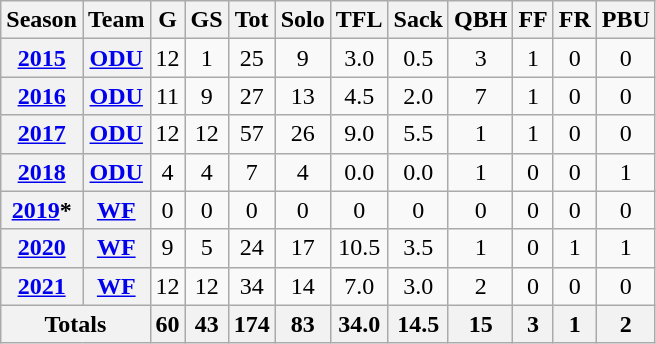<table class="wikitable" style="text-align:center;">
<tr>
<th><strong>Season</strong></th>
<th><strong>Team</strong></th>
<th><strong>G</strong></th>
<th><strong>GS</strong></th>
<th><strong>Tot</strong></th>
<th><strong>Solo</strong></th>
<th><strong>TFL</strong></th>
<th><strong>Sack</strong></th>
<th><strong>QBH</strong></th>
<th><strong>FF</strong></th>
<th><strong>FR</strong></th>
<th><strong>PBU</strong></th>
</tr>
<tr>
<th><strong><a href='#'>2015</a></strong></th>
<th><strong><a href='#'>ODU</a></strong></th>
<td>12</td>
<td>1</td>
<td>25</td>
<td>9</td>
<td>3.0</td>
<td>0.5</td>
<td>3</td>
<td>1</td>
<td>0</td>
<td>0</td>
</tr>
<tr>
<th><strong><a href='#'>2016</a></strong></th>
<th><strong><a href='#'>ODU</a></strong></th>
<td>11</td>
<td>9</td>
<td>27</td>
<td>13</td>
<td>4.5</td>
<td>2.0</td>
<td>7</td>
<td>1</td>
<td>0</td>
<td>0</td>
</tr>
<tr>
<th><strong><a href='#'>2017</a></strong></th>
<th><strong><a href='#'>ODU</a></strong></th>
<td>12</td>
<td>12</td>
<td>57</td>
<td>26</td>
<td>9.0</td>
<td>5.5</td>
<td>1</td>
<td>1</td>
<td>0</td>
<td>0</td>
</tr>
<tr>
<th><strong><a href='#'>2018</a></strong></th>
<th><strong><a href='#'>ODU</a></strong></th>
<td>4</td>
<td>4</td>
<td>7</td>
<td>4</td>
<td>0.0</td>
<td>0.0</td>
<td>1</td>
<td>0</td>
<td>0</td>
<td>1</td>
</tr>
<tr>
<th><strong><a href='#'>2019</a>*</strong></th>
<th><strong><a href='#'>WF</a></strong></th>
<td>0</td>
<td>0</td>
<td>0</td>
<td>0</td>
<td>0</td>
<td>0</td>
<td>0</td>
<td>0</td>
<td>0</td>
<td>0</td>
</tr>
<tr>
<th><strong><a href='#'>2020</a></strong></th>
<th><strong><a href='#'>WF</a></strong></th>
<td>9</td>
<td>5</td>
<td>24</td>
<td>17</td>
<td>10.5</td>
<td>3.5</td>
<td>1</td>
<td>0</td>
<td>1</td>
<td>1</td>
</tr>
<tr>
<th><strong><a href='#'>2021</a></strong></th>
<th><strong><a href='#'>WF</a></strong></th>
<td>12</td>
<td>12</td>
<td>34</td>
<td>14</td>
<td>7.0</td>
<td>3.0</td>
<td>2</td>
<td>0</td>
<td>0</td>
<td>0</td>
</tr>
<tr>
<th colspan="2"><strong>Totals</strong></th>
<th><strong>60</strong></th>
<th><strong>43</strong></th>
<th><strong>174</strong></th>
<th><strong>83</strong></th>
<th><strong>34.0</strong></th>
<th><strong>14.5</strong></th>
<th><strong>15</strong></th>
<th><strong>3</strong></th>
<th><strong>1</strong></th>
<th><strong>2</strong></th>
</tr>
</table>
